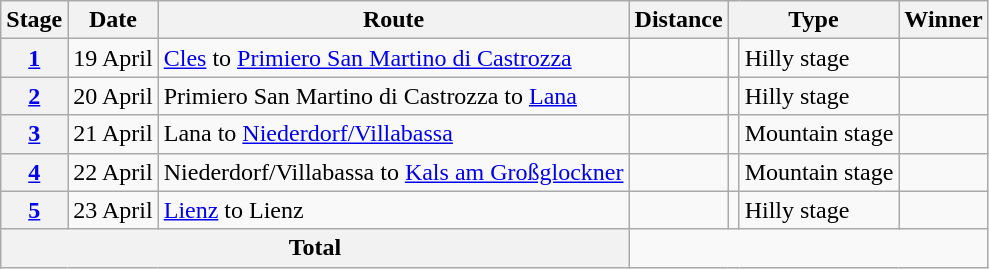<table class="wikitable">
<tr>
<th scope=col>Stage</th>
<th scope=col>Date</th>
<th scope=col>Route</th>
<th scope=col>Distance</th>
<th scope=col colspan="2">Type</th>
<th scope=col>Winner</th>
</tr>
<tr>
<th scope="row"><a href='#'>1</a></th>
<td style="text-align:right;">19 April</td>
<td><a href='#'>Cles</a>  to <a href='#'>Primiero San Martino di Castrozza</a> </td>
<td style="text-align:center;"></td>
<td></td>
<td>Hilly stage</td>
<td></td>
</tr>
<tr>
<th scope="row"><a href='#'>2</a></th>
<td style="text-align:right;">20 April</td>
<td>Primiero San Martino di Castrozza  to <a href='#'>Lana</a> </td>
<td style="text-align:center;"></td>
<td></td>
<td>Hilly stage</td>
<td></td>
</tr>
<tr>
<th scope="row"><a href='#'>3</a></th>
<td style="text-align:right;">21 April</td>
<td>Lana  to <a href='#'>Niederdorf/Villabassa</a> </td>
<td style="text-align:center;"></td>
<td></td>
<td>Mountain stage</td>
<td></td>
</tr>
<tr>
<th scope="row"><a href='#'>4</a></th>
<td style="text-align:right;">22 April</td>
<td>Niederdorf/Villabassa  to <a href='#'>Kals am Großglockner</a> </td>
<td style="text-align:center;"></td>
<td></td>
<td>Mountain stage</td>
<td></td>
</tr>
<tr>
<th scope="row"><a href='#'>5</a></th>
<td style="text-align:right;">23 April</td>
<td><a href='#'>Lienz</a>  to Lienz </td>
<td style="text-align:center;"></td>
<td></td>
<td>Hilly stage</td>
<td></td>
</tr>
<tr>
<th colspan="3">Total</th>
<td colspan="4" style="text-align:center;"></td>
</tr>
</table>
